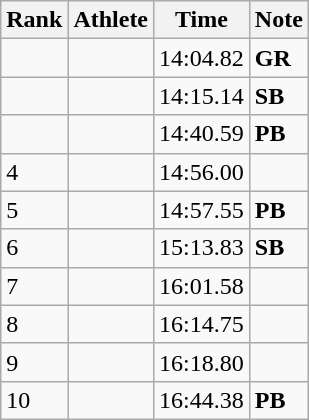<table class="wikitable">
<tr>
<th>Rank</th>
<th>Athlete</th>
<th>Time</th>
<th>Note</th>
</tr>
<tr>
<td></td>
<td></td>
<td>14:04.82</td>
<td><strong>GR</strong></td>
</tr>
<tr>
<td></td>
<td></td>
<td>14:15.14</td>
<td><strong>SB</strong></td>
</tr>
<tr>
<td></td>
<td></td>
<td>14:40.59</td>
<td><strong>PB</strong></td>
</tr>
<tr>
<td>4</td>
<td></td>
<td>14:56.00</td>
<td></td>
</tr>
<tr>
<td>5</td>
<td></td>
<td>14:57.55</td>
<td><strong>PB</strong></td>
</tr>
<tr>
<td>6</td>
<td></td>
<td>15:13.83</td>
<td><strong>SB</strong></td>
</tr>
<tr>
<td>7</td>
<td></td>
<td>16:01.58</td>
<td></td>
</tr>
<tr>
<td>8</td>
<td></td>
<td>16:14.75</td>
<td></td>
</tr>
<tr>
<td>9</td>
<td></td>
<td>16:18.80</td>
<td></td>
</tr>
<tr>
<td>10</td>
<td></td>
<td>16:44.38</td>
<td><strong>PB</strong></td>
</tr>
</table>
